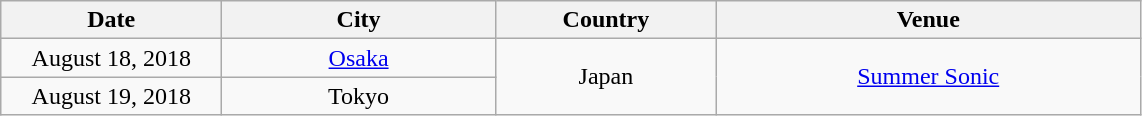<table class="wikitable" style="text-align:center;">
<tr>
<th style="width:140px;">Date</th>
<th style="width:175px;">City</th>
<th style="width:140px;">Country</th>
<th style="width:275px;">Venue</th>
</tr>
<tr>
<td>August 18, 2018</td>
<td><a href='#'>Osaka</a></td>
<td rowspan="2">Japan</td>
<td rowspan="2"><a href='#'>Summer Sonic</a></td>
</tr>
<tr>
<td>August 19, 2018</td>
<td>Tokyo</td>
</tr>
</table>
